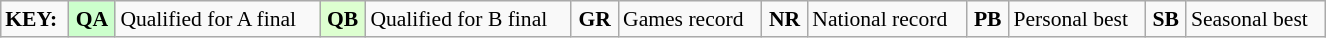<table class="wikitable" width="70%" style="margin:0.5em auto; font-size:90%;position:relative;">
<tr>
<td><strong>KEY:</strong></td>
<td align="center" bgcolor="ccffcc"><strong>QA</strong></td>
<td>Qualified for A final</td>
<td align="center" bgcolor="ddffd"><strong>QB</strong></td>
<td>Qualified for B final</td>
<td align="center"><strong>GR</strong></td>
<td>Games record</td>
<td align="center"><strong>NR</strong></td>
<td>National record</td>
<td align="center"><strong>PB</strong></td>
<td>Personal best</td>
<td align="center"><strong>SB</strong></td>
<td>Seasonal best</td>
</tr>
</table>
